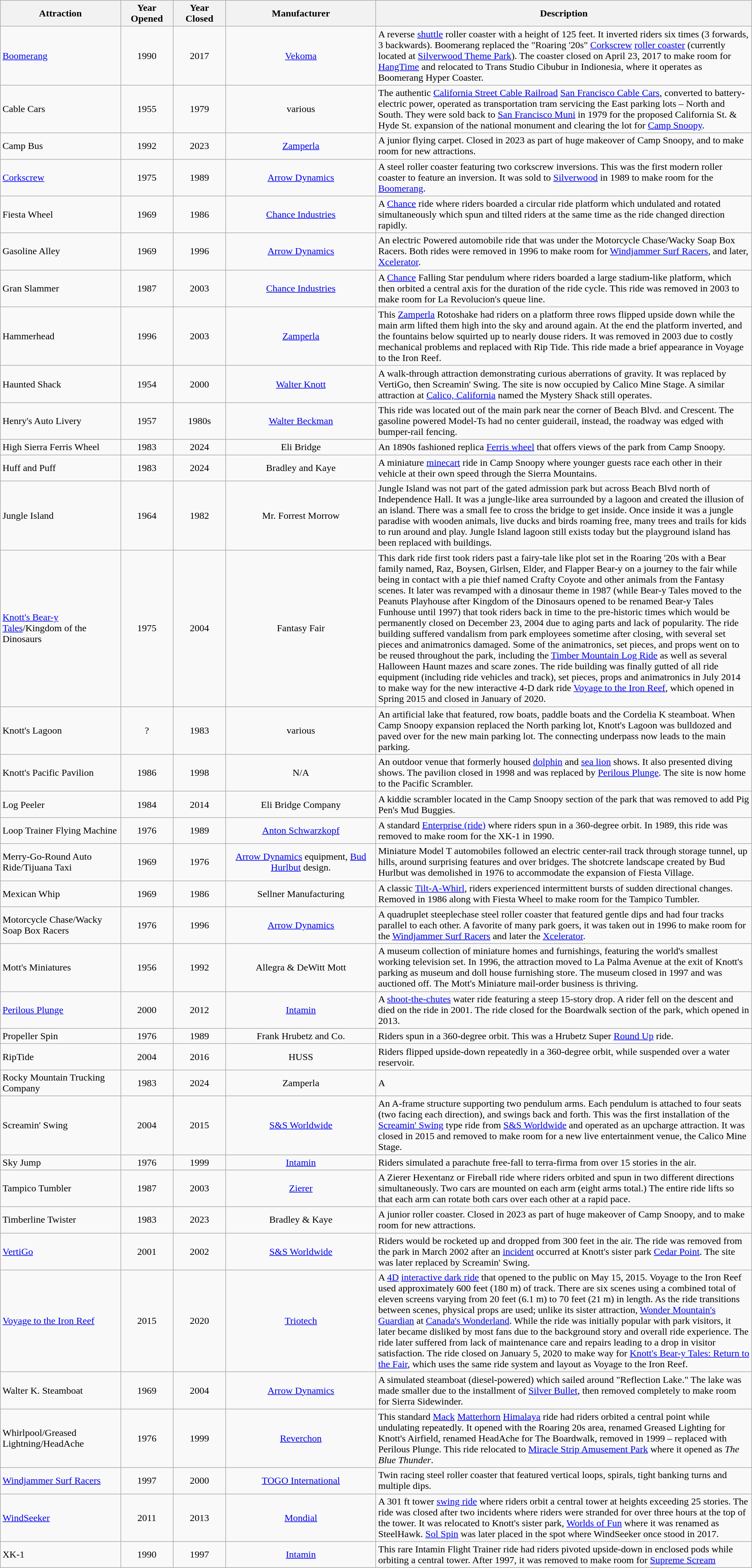<table class="wikitable sortable">
<tr>
<th style="width:16%;">Attraction</th>
<th style="width:7%;">Year Opened</th>
<th style="width:7%;">Year Closed</th>
<th style="width:20%;">Manufacturer</th>
<th style="width:65%;">Description</th>
</tr>
<tr>
<td><a href='#'>Boomerang</a></td>
<td style="text-align:center">1990</td>
<td style="text-align:center">2017</td>
<td style="text-align:center"><a href='#'>Vekoma</a></td>
<td>A reverse <a href='#'>shuttle</a> roller coaster with a height of 125 feet. It inverted riders six times (3 forwards, 3 backwards). Boomerang replaced the "Roaring '20s" <a href='#'>Corkscrew</a> <a href='#'>roller coaster</a> (currently located at <a href='#'>Silverwood Theme Park</a>). The coaster closed on April 23, 2017 to make room for <a href='#'>HangTime</a> and relocated to Trans Studio Cibubur in Indionesia, where it operates as Boomerang Hyper Coaster.</td>
</tr>
<tr>
<td>Cable Cars</td>
<td style="text-align:center">1955</td>
<td style="text-align:center">1979</td>
<td style="text-align:center">various</td>
<td>The authentic <a href='#'>California Street Cable Railroad</a> <a href='#'>San Francisco Cable Cars</a>, converted to battery-electric power, operated as transportation tram servicing the East parking lots – North and South. They were sold back to <a href='#'>San Francisco Muni</a> in 1979 for the proposed California St. & Hyde St. expansion of the national monument and clearing the lot for <a href='#'>Camp Snoopy</a>.</td>
</tr>
<tr>
<td>Camp Bus</td>
<td style="text-align:center">1992</td>
<td style="text-align:center">2023</td>
<td style="text-align:center"><a href='#'>Zamperla</a></td>
<td>A junior flying carpet. Closed in 2023 as part of huge makeover of Camp Snoopy, and to make room for new attractions.</td>
</tr>
<tr>
<td><a href='#'>Corkscrew</a></td>
<td style="text-align:center">1975</td>
<td style="text-align:center">1989</td>
<td style="text-align:center"><a href='#'>Arrow Dynamics</a></td>
<td>A steel roller coaster featuring two corkscrew inversions. This was the first modern roller coaster to feature an inversion. It was sold to <a href='#'>Silverwood</a> in 1989 to make room for the <a href='#'>Boomerang</a>.</td>
</tr>
<tr>
<td>Fiesta Wheel</td>
<td style="text-align:center">1969</td>
<td style="text-align:center">1986</td>
<td style="text-align:center"><a href='#'>Chance Industries</a></td>
<td>A <a href='#'>Chance</a>  ride where riders boarded a circular ride platform which undulated and rotated simultaneously which spun and tilted riders at the same time as the ride changed direction rapidly.</td>
</tr>
<tr>
<td>Gasoline Alley</td>
<td style="text-align:center">1969</td>
<td style="text-align:center">1996</td>
<td style="text-align:center"><a href='#'>Arrow Dynamics</a></td>
<td>An electric Powered automobile ride that was under the Motorcycle Chase/Wacky Soap Box Racers. Both rides were removed in 1996 to make room for <a href='#'>Windjammer Surf Racers</a>, and later, <a href='#'>Xcelerator</a>.</td>
</tr>
<tr>
<td>Gran Slammer</td>
<td style="text-align:center">1987</td>
<td style="text-align:center">2003</td>
<td style="text-align:center"><a href='#'>Chance Industries</a></td>
<td>A <a href='#'>Chance</a> Falling Star pendulum where riders boarded a large stadium-like platform, which then orbited a central axis for the duration of the ride cycle. This ride was removed in 2003 to make room for La Revolucion's queue line.</td>
</tr>
<tr>
<td>Hammerhead</td>
<td style="text-align:center">1996</td>
<td style="text-align:center">2003</td>
<td style="text-align:center"><a href='#'>Zamperla</a></td>
<td>This <a href='#'>Zamperla</a> Rotoshake had riders on a platform three rows flipped upside down while the main arm lifted them high into the sky and around again. At the end the platform inverted, and the fountains below squirted up to nearly douse riders. It was removed in 2003 due to costly mechanical problems and replaced with Rip Tide. This ride made a brief appearance in Voyage to the Iron Reef.</td>
</tr>
<tr>
<td>Haunted Shack</td>
<td style="text-align:center">1954</td>
<td style="text-align:center">2000</td>
<td style="text-align:center"><a href='#'>Walter Knott</a></td>
<td>A walk-through attraction demonstrating curious aberrations of gravity. It was replaced by VertiGo, then Screamin' Swing. The site is now occupied by Calico Mine Stage. A similar attraction at <a href='#'>Calico, California</a> named the Mystery Shack still operates.</td>
</tr>
<tr>
<td>Henry's Auto Livery</td>
<td style="text-align:center">1957</td>
<td style="text-align:center">1980s</td>
<td style="text-align:center"><a href='#'>Walter Beckman</a></td>
<td>This ride was located out of the main park near the corner of Beach Blvd. and Crescent. The gasoline powered Model-Ts had no center guiderail, instead, the roadway was edged with bumper-rail fencing.</td>
</tr>
<tr>
<td>High Sierra Ferris Wheel</td>
<td style="text-align:center">1983</td>
<td style="text-align:center">2024</td>
<td style="text-align:center">Eli Bridge</td>
<td>An 1890s fashioned replica <a href='#'>Ferris wheel</a> that offers views of the park from Camp Snoopy.</td>
</tr>
<tr>
<td>Huff and Puff</td>
<td style="text-align:center">1983</td>
<td style="text-align:center">2024</td>
<td style="text-align:center">Bradley and Kaye</td>
<td>A miniature <a href='#'>minecart</a> ride in Camp Snoopy where younger guests race each other in their vehicle at their own speed through the Sierra Mountains.</td>
</tr>
<tr>
<td>Jungle Island</td>
<td style="text-align:center">1964</td>
<td style="text-align:center">1982</td>
<td style="text-align:center">Mr. Forrest Morrow</td>
<td>Jungle Island was not part of the gated admission park but across Beach Blvd north of Independence Hall. It was a jungle-like area surrounded by a lagoon and created the illusion of an island. There was a small fee to cross the bridge to get inside. Once inside it was a jungle paradise with wooden animals, live ducks and birds roaming free, many trees and trails for kids to run around and play. Jungle Island lagoon still exists today but the playground island has been replaced with buildings.</td>
</tr>
<tr>
<td><a href='#'>Knott's Bear-y Tales</a>/Kingdom of the Dinosaurs</td>
<td style="text-align:center">1975</td>
<td style="text-align:center">2004</td>
<td style="text-align:center">Fantasy Fair</td>
<td>This dark ride first took riders past a fairy-tale like plot set in the Roaring '20s with a Bear family named, Raz, Boysen, Girlsen, Elder, and Flapper Bear-y on a journey to the fair while being in contact with a pie thief named Crafty Coyote and other animals from the Fantasy scenes. It later was revamped with a dinosaur theme in 1987 (while Bear-y Tales moved to the Peanuts Playhouse after Kingdom of the Dinosaurs opened to be renamed Bear-y Tales Funhouse until 1997) that took riders back in time to the pre-historic times which would be permanently closed on December 23, 2004 due to aging parts and lack of popularity. The ride building suffered vandalism from park employees sometime after closing, with several set pieces and animatronics damaged. Some of the animatronics, set pieces, and props went on to be reused throughout the park, including the <a href='#'>Timber Mountain Log Ride</a> as well as several Halloween Haunt mazes and scare zones. The ride building was finally gutted of all ride equipment (including ride vehicles and track), set pieces, props and animatronics in July 2014 to make way for the new interactive 4-D dark ride <a href='#'>Voyage to the Iron Reef</a>, which opened in Spring 2015 and closed in January of 2020.</td>
</tr>
<tr>
<td>Knott's Lagoon</td>
<td style="text-align:center">?</td>
<td style="text-align:center">1983</td>
<td style="text-align:center">various</td>
<td>An artificial lake that featured, row boats, paddle boats and the Cordelia K steamboat. When Camp Snoopy expansion replaced the North parking lot, Knott's Lagoon was bulldozed and paved over for the new main parking lot. The connecting underpass now leads to the main parking.</td>
</tr>
<tr>
<td>Knott's Pacific Pavilion</td>
<td style="text-align:center">1986</td>
<td style="text-align:center">1998</td>
<td style="text-align:center">N/A</td>
<td>An outdoor venue that formerly housed <a href='#'>dolphin</a> and <a href='#'>sea lion</a> shows. It also presented diving shows. The pavilion closed in 1998 and was replaced by <a href='#'>Perilous Plunge</a>. The site is now home to the Pacific Scrambler.</td>
</tr>
<tr>
<td>Log Peeler</td>
<td style="text-align:center">1984</td>
<td style="text-align:center">2014</td>
<td style="text-align:center">Eli Bridge Company</td>
<td>A kiddie scrambler located in the Camp Snoopy section of the park that was removed to add Pig Pen's Mud Buggies.</td>
</tr>
<tr>
<td>Loop Trainer Flying Machine</td>
<td style="text-align:center">1976</td>
<td style="text-align:center">1989</td>
<td style="text-align:center"><a href='#'>Anton Schwarzkopf</a></td>
<td>A standard <a href='#'>Enterprise (ride)</a> where riders spun in a 360-degree orbit. In 1989, this ride was removed to make room for the XK-1 in 1990.</td>
</tr>
<tr>
<td>Merry-Go-Round Auto Ride/Tijuana Taxi</td>
<td style="text-align:center">1969</td>
<td style="text-align:center">1976</td>
<td style="text-align:center"><a href='#'>Arrow Dynamics</a> equipment, <a href='#'>Bud Hurlbut</a> design.</td>
<td>Miniature Model T automobiles followed an electric center-rail track through storage tunnel, up hills, around surprising features and over bridges. The shotcrete landscape created by Bud Hurlbut was demolished in 1976 to accommodate the expansion of Fiesta Village.</td>
</tr>
<tr>
<td>Mexican Whip</td>
<td style="text-align:center">1969</td>
<td style="text-align:center">1986</td>
<td style="text-align:center">Sellner Manufacturing</td>
<td>A classic <a href='#'>Tilt-A-Whirl</a>, riders experienced intermittent bursts of sudden directional changes.  Removed in 1986 along with Fiesta Wheel to make room for the Tampico Tumbler.</td>
</tr>
<tr>
<td Wacky Soap Box Racers>Motorcycle Chase/Wacky Soap Box Racers</td>
<td style="text-align:center">1976</td>
<td style="text-align:center">1996</td>
<td style="text-align:center"><a href='#'>Arrow Dynamics</a></td>
<td>A quadruplet steeplechase steel roller coaster that featured gentle dips and had four tracks parallel to each other. A favorite of many park goers, it was taken out in 1996 to make room for the <a href='#'>Windjammer Surf Racers</a> and later the <a href='#'>Xcelerator</a>.</td>
</tr>
<tr>
<td>Mott's Miniatures</td>
<td style="text-align:center">1956</td>
<td style="text-align:center">1992</td>
<td style="text-align:center">Allegra & DeWitt Mott</td>
<td>A museum collection of miniature homes and furnishings, featuring the world's smallest working television set. In 1996, the attraction moved to La Palma Avenue at the exit of Knott's parking as museum and doll house furnishing store. The museum closed in 1997 and was auctioned off. The Mott's Miniature mail-order business is thriving.</td>
</tr>
<tr>
<td><a href='#'>Perilous Plunge</a></td>
<td style="text-align:center">2000</td>
<td style="text-align:center">2012</td>
<td style="text-align:center"><a href='#'>Intamin</a></td>
<td>A <a href='#'>shoot-the-chutes</a> water ride featuring a steep 15-story drop. A rider fell on the descent and died on the ride in 2001. The ride closed for the Boardwalk section of the park, which opened in 2013.</td>
</tr>
<tr>
<td>Propeller Spin</td>
<td style="text-align:center">1976</td>
<td style="text-align:center">1989</td>
<td style="text-align:center">Frank Hrubetz and Co.</td>
<td>Riders spun in a 360-degree orbit. This was a Hrubetz Super <a href='#'>Round Up</a> ride.</td>
</tr>
<tr>
<td>RipTide</td>
<td style="text-align:center">2004</td>
<td style="text-align:center">2016</td>
<td style="text-align:center">HUSS</td>
<td>Riders flipped upside-down repeatedly in a 360-degree orbit, while suspended over a water reservoir.</td>
</tr>
<tr>
<td>Rocky Mountain Trucking Company</td>
<td style="text-align:center">1983</td>
<td style="text-align:center">2024</td>
<td style="text-align:center">Zamperla</td>
<td>A</td>
</tr>
<tr>
<td>Screamin' Swing</td>
<td style="text-align:center">2004</td>
<td style="text-align:center">2015</td>
<td style="text-align:center"><a href='#'>S&S Worldwide</a></td>
<td>An A-frame structure supporting two pendulum arms.  Each pendulum is attached to four seats (two facing each direction), and swings back and forth.  This was the first installation of the <a href='#'>Screamin' Swing</a> type ride from <a href='#'>S&S Worldwide</a> and operated as an upcharge attraction.  It was closed in 2015 and removed to make room for a new live entertainment venue, the Calico Mine Stage.</td>
</tr>
<tr>
<td>Sky Jump</td>
<td style="text-align:center">1976</td>
<td style="text-align:center">1999</td>
<td style="text-align:center"><a href='#'>Intamin</a></td>
<td>Riders simulated a parachute free-fall to terra-firma from over 15 stories in the air.</td>
</tr>
<tr>
<td>Tampico Tumbler</td>
<td style="text-align:center">1987</td>
<td style="text-align:center">2003</td>
<td style="text-align:center"><a href='#'>Zierer</a></td>
<td>A Zierer Hexentanz or Fireball ride where riders orbited and spun in two different directions simultaneously. Two cars are mounted on each arm (eight arms total.) The entire ride lifts so that each arm can rotate both cars over each other at a rapid pace.</td>
</tr>
<tr>
<td>Timberline Twister</td>
<td style="text-align:center">1983</td>
<td style="text-align:center">2023</td>
<td style="text-align:center">Bradley & Kaye</td>
<td>A junior roller coaster. Closed in 2023 as part of huge makeover of Camp Snoopy, and to make room for new attractions.</td>
</tr>
<tr>
<td><a href='#'>VertiGo</a></td>
<td style="text-align:center">2001</td>
<td style="text-align:center">2002</td>
<td style="text-align:center"><a href='#'>S&S Worldwide</a></td>
<td>Riders would be rocketed up and dropped from 300 feet in the air. The ride was removed from the park in March 2002 after an <a href='#'>incident</a> occurred at Knott's sister park <a href='#'>Cedar Point</a>. The site was later replaced by Screamin' Swing.</td>
</tr>
<tr>
<td><a href='#'>Voyage to the Iron Reef</a></td>
<td style="text-align:center">2015</td>
<td style="text-align:center">2020</td>
<td style="text-align:center"><a href='#'>Triotech</a></td>
<td>A <a href='#'>4D</a> <a href='#'>interactive dark ride</a> that opened to the public on May 15, 2015. Voyage to the Iron Reef used approximately 600 feet (180 m) of track. There are six scenes using a combined total of eleven screens varying from 20 feet (6.1 m) to 70 feet (21 m) in length. As the ride transitions between scenes, physical props are used; unlike its sister attraction, <a href='#'>Wonder Mountain's Guardian</a> at <a href='#'>Canada's Wonderland</a>. While the ride was initially popular with park visitors, it later became disliked by most fans due to the background story and overall ride experience. The ride later suffered from lack of maintenance care and repairs leading to a drop in visitor satisfaction. The ride closed on January 5, 2020 to make way for <a href='#'>Knott's Bear-y Tales: Return to the Fair</a>, which uses the same ride system and layout as Voyage to the Iron Reef.</td>
</tr>
<tr>
<td>Walter K. Steamboat</td>
<td style="text-align:center">1969</td>
<td style="text-align:center">2004</td>
<td style="text-align:center"><a href='#'>Arrow Dynamics</a></td>
<td>A simulated steamboat (diesel-powered) which sailed around "Reflection Lake." The lake was made smaller due to the installment of <a href='#'>Silver Bullet</a>, then removed completely to make room for Sierra Sidewinder.</td>
</tr>
<tr>
<td>Whirlpool/Greased Lightning/HeadAche</td>
<td style="text-align:center">1976</td>
<td style="text-align:center">1999</td>
<td style="text-align:center"><a href='#'>Reverchon</a></td>
<td>This standard <a href='#'>Mack</a> <a href='#'>Matterhorn</a> <a href='#'>Himalaya</a> ride had riders orbited a central point while undulating repeatedly. It opened with the Roaring 20s area, renamed Greased Lighting for Knott's Airfield, renamed HeadAche for The Boardwalk, removed in 1999 – replaced with Perilous Plunge. This ride relocated to <a href='#'>Miracle Strip Amusement Park</a> where it opened as <em>The Blue Thunder</em>.</td>
</tr>
<tr>
<td><a href='#'>Windjammer Surf Racers</a></td>
<td style="text-align:center">1997</td>
<td style="text-align:center">2000</td>
<td style="text-align:center"><a href='#'>TOGO International</a></td>
<td>Twin racing steel roller coaster that featured vertical loops, spirals, tight banking turns and multiple dips.</td>
</tr>
<tr>
<td><a href='#'>WindSeeker</a></td>
<td style="text-align:center">2011</td>
<td style="text-align:center">2013</td>
<td style="text-align:center"><a href='#'>Mondial</a></td>
<td>A 301 ft tower <a href='#'>swing ride</a> where riders orbit a central tower at heights exceeding 25 stories. The ride was closed after two incidents where riders were stranded for over three hours at the top of the tower. It was relocated to Knott's sister park, <a href='#'>Worlds of Fun</a> where it was renamed as SteelHawk. <a href='#'>Sol Spin</a> was later placed in the spot where WindSeeker once stood in 2017.</td>
</tr>
<tr>
<td>XK-1</td>
<td style="text-align:center">1990</td>
<td style="text-align:center">1997</td>
<td style="text-align:center"><a href='#'>Intamin</a></td>
<td>This rare Intamin Flight Trainer ride had riders pivoted upside-down in enclosed pods while orbiting a central tower. After 1997, it was removed to make room for <a href='#'>Supreme Scream</a></td>
</tr>
</table>
